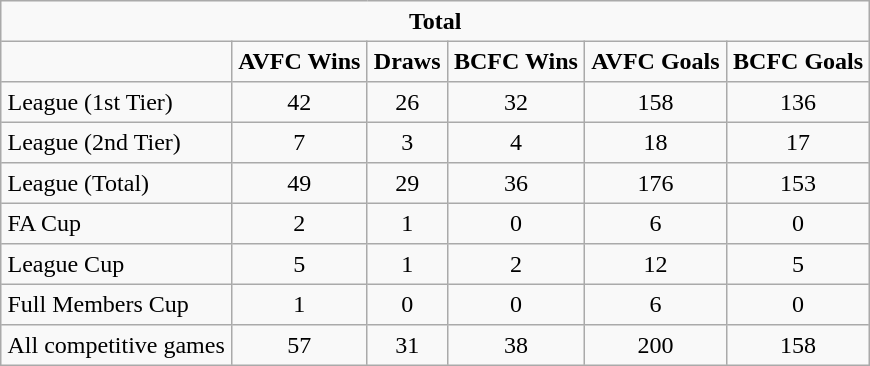<table border="2" cellpadding="4" cellspacing="0" style="text-align=center: 1em 1em 1em 0; background: #f9f9f9; border: 1px #aaa solid; border-collapse: collapse;">
<tr>
<th colspan=6 align=center>Total</th>
</tr>
<tr>
<th></th>
<th>AVFC Wins</th>
<th>Draws</th>
<th>BCFC Wins</th>
<th>AVFC Goals</th>
<th>BCFC Goals</th>
</tr>
<tr>
<td>League (1st Tier)</td>
<td align=center>42</td>
<td align=center>26</td>
<td align=center>32</td>
<td align=center>158</td>
<td align=center>136</td>
</tr>
<tr>
<td>League (2nd Tier)</td>
<td align=center>7</td>
<td align=center>3</td>
<td align=center>4</td>
<td align=center>18</td>
<td align=center>17</td>
</tr>
<tr>
<td>League (Total)</td>
<td align=center>49</td>
<td align=center>29</td>
<td align=center>36</td>
<td align=center>176</td>
<td align=center>153</td>
</tr>
<tr>
<td>FA Cup</td>
<td align=center>2</td>
<td align=center>1</td>
<td align=center>0</td>
<td align=center>6</td>
<td align=center>0</td>
</tr>
<tr>
<td>League Cup</td>
<td align=center>5</td>
<td align=center>1</td>
<td align=center>2</td>
<td align=center>12</td>
<td align=center>5</td>
</tr>
<tr>
<td>Full Members Cup</td>
<td align=center>1</td>
<td align=center>0</td>
<td align=center>0</td>
<td align=center>6</td>
<td align=center>0</td>
</tr>
<tr>
<td>All competitive games</td>
<td align=center>57</td>
<td align=center>31</td>
<td align=center>38</td>
<td align=center>200</td>
<td align=center>158</td>
</tr>
</table>
